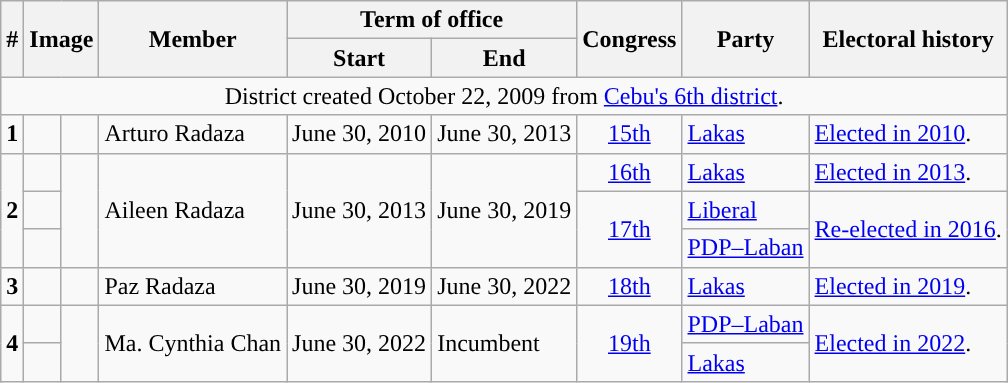<table class="wikitable">
<tr>
<th rowspan="2">#</th>
<th colspan="2" rowspan="2">Image</th>
<th rowspan="2">Member</th>
<th colspan="2">Term of office</th>
<th rowspan="2">Congress</th>
<th rowspan="2">Party</th>
<th rowspan="2">Electoral history</th>
</tr>
<tr>
<th>Start</th>
<th>End</th>
</tr>
<tr>
<td colspan="10" style="text-align:center;">District created October 22, 2009 from <a href='#'>Cebu's 6th district</a>.</td>
</tr>
<tr>
<td><strong>1</strong></td>
<td style="color:inherit;background:"></td>
<td></td>
<td>Arturo Radaza</td>
<td>June 30, 2010</td>
<td>June 30, 2013</td>
<td style="text-align:center;"><a href='#'>15th</a></td>
<td><a href='#'>Lakas</a></td>
<td><a href='#'>Elected in 2010</a>.</td>
</tr>
<tr>
<td rowspan="3"><strong>2</strong></td>
<td style="color:inherit;background:"></td>
<td rowspan="3"></td>
<td rowspan="3">Aileen Radaza</td>
<td rowspan="3">June 30, 2013</td>
<td rowspan="3">June 30, 2019</td>
<td style="text-align:center;"><a href='#'>16th</a></td>
<td><a href='#'>Lakas</a></td>
<td><a href='#'>Elected in 2013</a>.</td>
</tr>
<tr>
<td style="color:inherit;background:"></td>
<td style="text-align:center;" rowspan="2"><a href='#'>17th</a></td>
<td><a href='#'>Liberal</a></td>
<td rowspan="2"><a href='#'>Re-elected in 2016</a>.</td>
</tr>
<tr>
<td style="color:inherit;background:"></td>
<td><a href='#'>PDP–Laban</a></td>
</tr>
<tr>
<td><strong>3</strong></td>
<td style="color:inherit;background:"></td>
<td></td>
<td>Paz Radaza</td>
<td>June 30, 2019</td>
<td>June 30, 2022</td>
<td style="text-align:center;"><a href='#'>18th</a></td>
<td><a href='#'>Lakas</a></td>
<td><a href='#'>Elected in 2019</a>.</td>
</tr>
<tr>
<td rowspan="2"><strong>4</strong></td>
<td style="color:inherit;background:"></td>
<td rowspan="2"></td>
<td rowspan="2">Ma. Cynthia Chan</td>
<td rowspan="2">June 30, 2022</td>
<td rowspan="2">Incumbent</td>
<td style="text-align:center;" rowspan="2"><a href='#'>19th</a></td>
<td><a href='#'>PDP–Laban</a></td>
<td rowspan="2"><a href='#'>Elected in 2022</a>.</td>
</tr>
<tr>
<td style="color:inherit;background:"></td>
<td><a href='#'>Lakas</a></td>
</tr>
</table>
